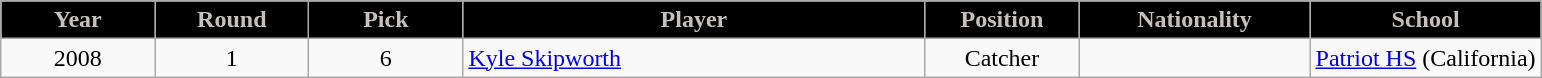<table class="wikitable sortable sortable">
<tr>
<th style="background:#000000;color:#C9C0BB;" width="10%">Year</th>
<th style="background:#000000;color:#c9c0bb;" width="10%">Round</th>
<th style="background:#000000;color:#c9c0bb;" width="10%">Pick</th>
<th style="background:#000000;color:#c9c0bb;" width="30%">Player</th>
<th style="background:#000000;color:#c9c0bb;" width="10%">Position</th>
<th style="background:#000000;color:#c9c0bb;" width="15%">Nationality</th>
<th style="background:#000000;color:#c9c0bb;" width="15%">School</th>
</tr>
<tr>
<td align=center>2008</td>
<td align=center>1</td>
<td align=center>6</td>
<td><a href='#'>Kyle Skipworth</a></td>
<td align=center>Catcher</td>
<td></td>
<td><a href='#'>Patriot HS</a> (California)</td>
</tr>
</table>
